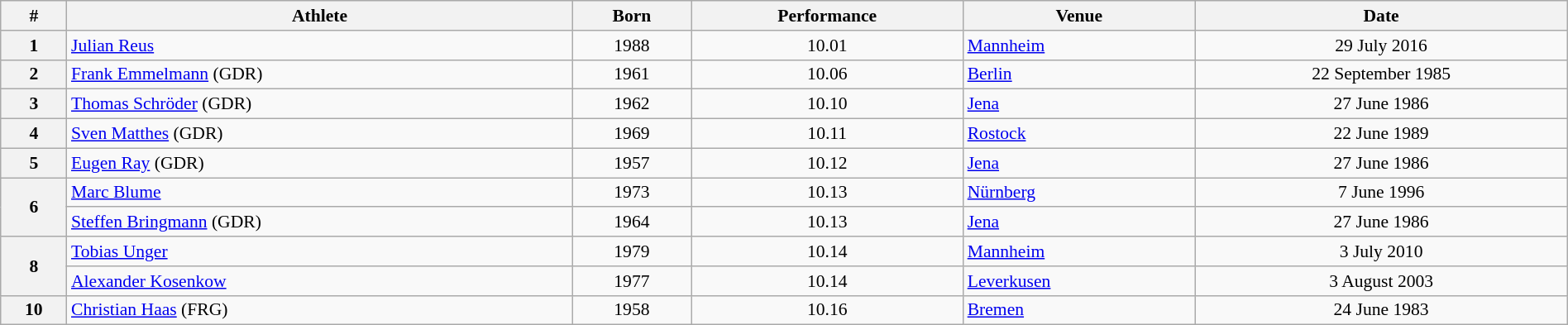<table class="wikitable" width=100% style="font-size:90%; text-align:center;">
<tr>
<th>#</th>
<th>Athlete</th>
<th>Born</th>
<th>Performance</th>
<th>Venue</th>
<th>Date</th>
</tr>
<tr>
<th>1</th>
<td align=left><a href='#'>Julian Reus</a></td>
<td>1988</td>
<td>10.01</td>
<td align=left> <a href='#'>Mannheim</a></td>
<td>29 July 2016</td>
</tr>
<tr>
<th>2</th>
<td align=left><a href='#'>Frank Emmelmann</a> (GDR)</td>
<td>1961</td>
<td>10.06</td>
<td align=left> <a href='#'>Berlin</a></td>
<td>22 September 1985</td>
</tr>
<tr>
<th>3</th>
<td align=left><a href='#'>Thomas Schröder</a> (GDR)</td>
<td>1962</td>
<td>10.10</td>
<td align=left> <a href='#'>Jena</a></td>
<td>27 June 1986</td>
</tr>
<tr>
<th>4</th>
<td align=left><a href='#'>Sven Matthes</a> (GDR)</td>
<td>1969</td>
<td>10.11</td>
<td align=left> <a href='#'>Rostock</a></td>
<td>22 June 1989</td>
</tr>
<tr>
<th>5</th>
<td align=left><a href='#'>Eugen Ray</a> (GDR)</td>
<td>1957</td>
<td>10.12</td>
<td align=left> <a href='#'>Jena</a></td>
<td>27 June 1986</td>
</tr>
<tr>
<th rowspan=2>6</th>
<td align=left><a href='#'>Marc Blume</a></td>
<td>1973</td>
<td>10.13</td>
<td align=left> <a href='#'>Nürnberg</a></td>
<td>7 June 1996</td>
</tr>
<tr>
<td align=left><a href='#'>Steffen Bringmann</a> (GDR)</td>
<td>1964</td>
<td>10.13</td>
<td align=left> <a href='#'>Jena</a></td>
<td>27 June 1986</td>
</tr>
<tr>
<th rowspan=2>8</th>
<td align=left><a href='#'>Tobias Unger</a></td>
<td>1979</td>
<td>10.14</td>
<td align=left> <a href='#'>Mannheim</a></td>
<td>3 July 2010</td>
</tr>
<tr>
<td align=left><a href='#'>Alexander Kosenkow</a></td>
<td>1977</td>
<td>10.14</td>
<td align=left> <a href='#'>Leverkusen</a></td>
<td>3 August 2003</td>
</tr>
<tr>
<th>10</th>
<td align=left><a href='#'>Christian Haas</a> (FRG)</td>
<td>1958</td>
<td>10.16</td>
<td align=left> <a href='#'>Bremen</a></td>
<td>24 June 1983</td>
</tr>
</table>
